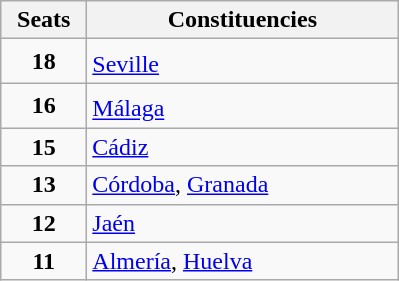<table class="wikitable" style="text-align:left;">
<tr>
<th width="50">Seats</th>
<th width="200">Constituencies</th>
</tr>
<tr>
<td align="center"><strong>18</strong></td>
<td><a href='#'>Seville</a><sup></sup></td>
</tr>
<tr>
<td align="center"><strong>16</strong></td>
<td><a href='#'>Málaga</a><sup></sup></td>
</tr>
<tr>
<td align="center"><strong>15</strong></td>
<td><a href='#'>Cádiz</a></td>
</tr>
<tr>
<td align="center"><strong>13</strong></td>
<td><a href='#'>Córdoba</a>, <a href='#'>Granada</a></td>
</tr>
<tr>
<td align="center"><strong>12</strong></td>
<td><a href='#'>Jaén</a></td>
</tr>
<tr>
<td align="center"><strong>11</strong></td>
<td><a href='#'>Almería</a>, <a href='#'>Huelva</a></td>
</tr>
</table>
